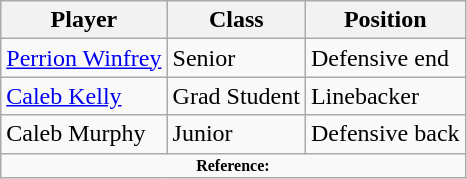<table class="wikitable">
<tr ;>
<th>Player</th>
<th>Class</th>
<th>Position</th>
</tr>
<tr>
<td><a href='#'>Perrion Winfrey</a></td>
<td>Senior</td>
<td>Defensive end</td>
</tr>
<tr>
<td><a href='#'>Caleb Kelly</a></td>
<td>Grad Student</td>
<td>Linebacker</td>
</tr>
<tr>
<td>Caleb Murphy</td>
<td>Junior</td>
<td>Defensive back</td>
</tr>
<tr>
<td colspan="3"  style="font-size:8pt; text-align:center;"><strong>Reference:</strong></td>
</tr>
</table>
